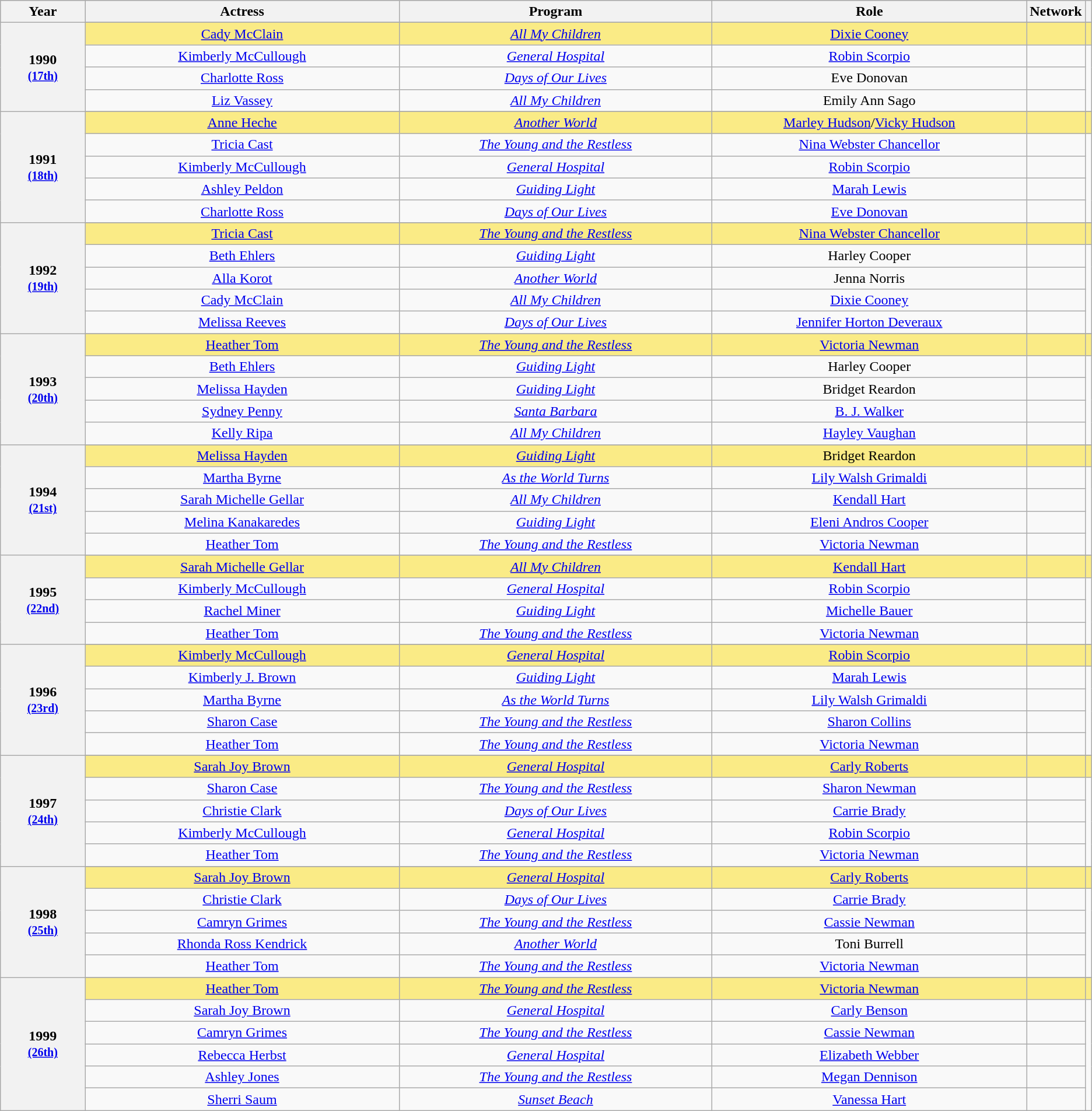<table class="wikitable" rowspan="2" background: #f6e39c style="text-align:center">
<tr style="background:#bebebe;">
<th scope="col" style="width:8%;">Year</th>
<th scope="col" style="width:30%;">Actress</th>
<th scope="col" style="width:30%;">Program</th>
<th scope="col" style="width:30%;">Role</th>
<th scope="col" style="width:10%;">Network</th>
<th scope="col" style="width:2%;" class="unsortable"></th>
</tr>
<tr>
<th scope="row" rowspan=5 style="text-align:center">1990 <br><small><a href='#'>(17th)</a></small></th>
</tr>
<tr style="background:#FAEB86">
<td><a href='#'>Cady McClain</a> </td>
<td><em><a href='#'>All My Children</a></em></td>
<td><a href='#'>Dixie Cooney</a></td>
<td></td>
<td></td>
</tr>
<tr>
<td><a href='#'>Kimberly McCullough</a></td>
<td><em><a href='#'>General Hospital</a></em></td>
<td><a href='#'>Robin Scorpio</a></td>
<td></td>
<td rowspan=3></td>
</tr>
<tr>
<td><a href='#'>Charlotte Ross</a></td>
<td><em><a href='#'>Days of Our Lives</a></em></td>
<td>Eve Donovan</td>
<td></td>
</tr>
<tr>
<td><a href='#'>Liz Vassey</a></td>
<td><em><a href='#'>All My Children</a></em></td>
<td>Emily Ann Sago</td>
<td></td>
</tr>
<tr>
<th scope="row" rowspan=6 style="text-align:center">1991 <br><small><a href='#'>(18th)</a></small></th>
</tr>
<tr style="background:#FAEB86">
<td><a href='#'>Anne Heche</a> </td>
<td><em><a href='#'>Another World</a></em></td>
<td><a href='#'>Marley Hudson</a>/<a href='#'>Vicky Hudson</a></td>
<td></td>
<td></td>
</tr>
<tr>
<td><a href='#'>Tricia Cast</a></td>
<td><em><a href='#'>The Young and the Restless</a></em></td>
<td><a href='#'>Nina Webster Chancellor</a></td>
<td></td>
<td rowspan=4></td>
</tr>
<tr>
<td><a href='#'>Kimberly McCullough</a></td>
<td><em><a href='#'>General Hospital</a></em></td>
<td><a href='#'>Robin Scorpio</a></td>
<td></td>
</tr>
<tr>
<td><a href='#'>Ashley Peldon</a></td>
<td><em><a href='#'>Guiding Light</a></em></td>
<td><a href='#'>Marah Lewis</a></td>
<td></td>
</tr>
<tr>
<td><a href='#'>Charlotte Ross</a></td>
<td><em><a href='#'>Days of Our Lives</a></em></td>
<td><a href='#'>Eve Donovan</a></td>
<td></td>
</tr>
<tr>
<th scope="row" rowspan=6 style="text-align:center">1992 <br><small><a href='#'>(19th)</a></small></th>
</tr>
<tr style="background:#FAEB86">
<td><a href='#'>Tricia Cast</a> </td>
<td><em><a href='#'>The Young and the Restless</a></em></td>
<td><a href='#'>Nina Webster Chancellor</a></td>
<td></td>
<td></td>
</tr>
<tr>
<td><a href='#'>Beth Ehlers</a></td>
<td><em><a href='#'>Guiding Light</a></em></td>
<td>Harley Cooper</td>
<td></td>
<td rowspan=4></td>
</tr>
<tr>
<td><a href='#'>Alla Korot</a></td>
<td><em><a href='#'>Another World</a></em></td>
<td>Jenna Norris</td>
<td></td>
</tr>
<tr>
<td><a href='#'>Cady McClain</a></td>
<td><em><a href='#'>All My Children</a></em></td>
<td><a href='#'>Dixie Cooney</a></td>
<td></td>
</tr>
<tr>
<td><a href='#'>Melissa Reeves</a></td>
<td><em><a href='#'>Days of Our Lives</a></em></td>
<td><a href='#'>Jennifer Horton Deveraux</a></td>
<td></td>
</tr>
<tr>
<th scope="row" rowspan=6 style="text-align:center">1993 <br><small><a href='#'>(20th)</a></small></th>
</tr>
<tr style="background:#FAEB86">
<td><a href='#'>Heather Tom</a> </td>
<td><em><a href='#'>The Young and the Restless</a></em></td>
<td><a href='#'>Victoria Newman</a></td>
<td></td>
<td></td>
</tr>
<tr>
<td><a href='#'>Beth Ehlers</a></td>
<td><em><a href='#'>Guiding Light</a></em></td>
<td>Harley Cooper</td>
<td></td>
<td rowspan=4></td>
</tr>
<tr>
<td><a href='#'>Melissa Hayden</a></td>
<td><em><a href='#'>Guiding Light</a></em></td>
<td>Bridget Reardon</td>
<td></td>
</tr>
<tr>
<td><a href='#'>Sydney Penny</a></td>
<td><em><a href='#'>Santa Barbara</a></em></td>
<td><a href='#'>B. J. Walker</a></td>
<td></td>
</tr>
<tr>
<td><a href='#'>Kelly Ripa</a></td>
<td><em><a href='#'>All My Children</a></em></td>
<td><a href='#'>Hayley Vaughan</a></td>
<td></td>
</tr>
<tr>
<th scope="row" rowspan=6 style="text-align:center">1994 <br><small><a href='#'>(21st)</a></small></th>
</tr>
<tr style="background:#FAEB86">
<td><a href='#'>Melissa Hayden</a> </td>
<td><em><a href='#'>Guiding Light</a></em></td>
<td>Bridget Reardon</td>
<td></td>
<td></td>
</tr>
<tr>
<td><a href='#'>Martha Byrne</a></td>
<td><em><a href='#'>As the World Turns</a></em></td>
<td><a href='#'>Lily Walsh Grimaldi</a></td>
<td></td>
<td rowspan=4></td>
</tr>
<tr>
<td><a href='#'>Sarah Michelle Gellar</a></td>
<td><em><a href='#'>All My Children</a></em></td>
<td><a href='#'>Kendall Hart</a></td>
<td></td>
</tr>
<tr>
<td><a href='#'>Melina Kanakaredes</a></td>
<td><em><a href='#'>Guiding Light</a></em></td>
<td><a href='#'>Eleni Andros Cooper</a></td>
<td></td>
</tr>
<tr>
<td><a href='#'>Heather Tom</a></td>
<td><em><a href='#'>The Young and the Restless</a></em></td>
<td><a href='#'>Victoria Newman</a></td>
<td></td>
</tr>
<tr>
<th scope="row" rowspan=5 style="text-align:center">1995 <br><small><a href='#'>(22nd)</a></small></th>
</tr>
<tr style="background:#FAEB86">
<td><a href='#'>Sarah Michelle Gellar</a> </td>
<td><em><a href='#'>All My Children</a></em></td>
<td><a href='#'>Kendall Hart</a></td>
<td></td>
<td></td>
</tr>
<tr>
<td><a href='#'>Kimberly McCullough</a></td>
<td><em><a href='#'>General Hospital</a></em></td>
<td><a href='#'>Robin Scorpio</a></td>
<td></td>
<td rowspan=3></td>
</tr>
<tr>
<td><a href='#'>Rachel Miner</a></td>
<td><em><a href='#'>Guiding Light</a></em></td>
<td><a href='#'>Michelle Bauer</a></td>
<td></td>
</tr>
<tr>
<td><a href='#'>Heather Tom</a></td>
<td><em><a href='#'>The Young and the Restless</a></em></td>
<td><a href='#'>Victoria Newman</a></td>
<td></td>
</tr>
<tr>
<th scope="row" rowspan=6 style="text-align:center">1996 <br><small><a href='#'>(23rd)</a></small></th>
</tr>
<tr style="background:#FAEB86">
<td><a href='#'>Kimberly McCullough</a> </td>
<td><em><a href='#'>General Hospital</a></em></td>
<td><a href='#'>Robin Scorpio</a></td>
<td></td>
<td></td>
</tr>
<tr>
<td><a href='#'>Kimberly J. Brown</a></td>
<td><em><a href='#'>Guiding Light</a></em></td>
<td><a href='#'>Marah Lewis</a></td>
<td></td>
<td rowspan=4></td>
</tr>
<tr>
<td><a href='#'>Martha Byrne</a></td>
<td><em><a href='#'>As the World Turns</a></em></td>
<td><a href='#'>Lily Walsh Grimaldi</a></td>
<td></td>
</tr>
<tr>
<td><a href='#'>Sharon Case</a></td>
<td><em><a href='#'>The Young and the Restless</a></em></td>
<td><a href='#'>Sharon Collins</a></td>
<td></td>
</tr>
<tr>
<td><a href='#'>Heather Tom</a></td>
<td><em><a href='#'>The Young and the Restless</a></em></td>
<td><a href='#'>Victoria Newman</a></td>
<td></td>
</tr>
<tr>
<th scope="row" rowspan=6 style="text-align:center">1997 <br><small><a href='#'>(24th)</a></small></th>
</tr>
<tr style="background:#FAEB86">
<td><a href='#'>Sarah Joy Brown</a> </td>
<td><em><a href='#'>General Hospital</a></em></td>
<td><a href='#'>Carly Roberts</a></td>
<td></td>
<td></td>
</tr>
<tr>
<td><a href='#'>Sharon Case</a></td>
<td><em><a href='#'>The Young and the Restless</a></em></td>
<td><a href='#'>Sharon Newman</a></td>
<td></td>
<td rowspan=4></td>
</tr>
<tr>
<td><a href='#'>Christie Clark</a></td>
<td><em><a href='#'>Days of Our Lives</a></em></td>
<td><a href='#'>Carrie Brady</a></td>
<td></td>
</tr>
<tr>
<td><a href='#'>Kimberly McCullough</a></td>
<td><em><a href='#'>General Hospital</a></em></td>
<td><a href='#'>Robin Scorpio</a></td>
<td></td>
</tr>
<tr>
<td><a href='#'>Heather Tom</a></td>
<td><em><a href='#'>The Young and the Restless</a></em></td>
<td><a href='#'>Victoria Newman</a></td>
<td></td>
</tr>
<tr>
<th scope="row" rowspan=6 style="text-align:center">1998 <br><small><a href='#'>(25th)</a></small></th>
</tr>
<tr style="background:#FAEB86">
<td><a href='#'>Sarah Joy Brown</a> </td>
<td><em><a href='#'>General Hospital</a></em></td>
<td><a href='#'>Carly Roberts</a></td>
<td></td>
<td></td>
</tr>
<tr>
<td><a href='#'>Christie Clark</a></td>
<td><em><a href='#'>Days of Our Lives</a></em></td>
<td><a href='#'>Carrie Brady</a></td>
<td></td>
<td rowspan=4></td>
</tr>
<tr>
<td><a href='#'>Camryn Grimes</a></td>
<td><em><a href='#'>The Young and the Restless</a></em></td>
<td><a href='#'>Cassie Newman</a></td>
<td></td>
</tr>
<tr>
<td><a href='#'>Rhonda Ross Kendrick</a></td>
<td><em><a href='#'>Another World</a></em></td>
<td>Toni Burrell</td>
<td></td>
</tr>
<tr>
<td><a href='#'>Heather Tom</a></td>
<td><em><a href='#'>The Young and the Restless</a></em></td>
<td><a href='#'>Victoria Newman</a></td>
<td></td>
</tr>
<tr>
<th scope="row" rowspan=7 style="text-align:center">1999 <br><small><a href='#'>(26th)</a></small></th>
</tr>
<tr style="background:#FAEB86">
<td><a href='#'>Heather Tom</a> </td>
<td><em><a href='#'>The Young and the Restless</a></em></td>
<td><a href='#'>Victoria Newman</a></td>
<td></td>
<td></td>
</tr>
<tr>
<td><a href='#'>Sarah Joy Brown</a></td>
<td><em><a href='#'>General Hospital</a></em></td>
<td><a href='#'>Carly Benson</a></td>
<td></td>
<td rowspan=5></td>
</tr>
<tr>
<td><a href='#'>Camryn Grimes</a></td>
<td><em><a href='#'>The Young and the Restless</a></em></td>
<td><a href='#'>Cassie Newman</a></td>
<td></td>
</tr>
<tr>
<td><a href='#'>Rebecca Herbst</a></td>
<td><em><a href='#'>General Hospital</a></em></td>
<td><a href='#'>Elizabeth Webber</a></td>
<td></td>
</tr>
<tr>
<td><a href='#'>Ashley Jones</a></td>
<td><em><a href='#'>The Young and the Restless</a></em></td>
<td><a href='#'>Megan Dennison</a></td>
<td></td>
</tr>
<tr>
<td><a href='#'>Sherri Saum</a></td>
<td><em><a href='#'>Sunset Beach</a></em></td>
<td><a href='#'>Vanessa Hart</a></td>
<td></td>
</tr>
</table>
